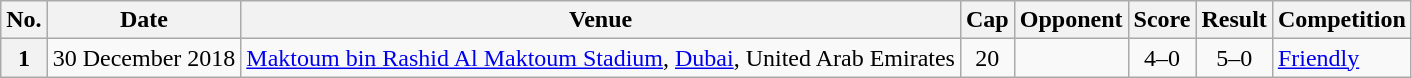<table class="wikitable sortable">
<tr>
<th scope="col">No.</th>
<th scope="col" data-sort-type="date">Date</th>
<th scope="col">Venue</th>
<th scope="col">Cap</th>
<th scope="col">Opponent</th>
<th scope="col">Score</th>
<th scope="col">Result</th>
<th scope="col">Competition</th>
</tr>
<tr>
<th align="center">1</th>
<td>30 December 2018</td>
<td><a href='#'>Maktoum bin Rashid Al Maktoum Stadium</a>, <a href='#'>Dubai</a>, United Arab Emirates</td>
<td align="center">20</td>
<td></td>
<td align="center">4–0</td>
<td align="center">5–0</td>
<td><a href='#'>Friendly</a></td>
</tr>
</table>
